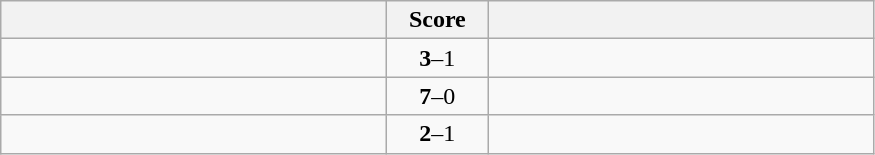<table class="wikitable" style="text-align: center;">
<tr>
<th width=250></th>
<th width=60>Score</th>
<th width=250></th>
</tr>
<tr>
<td align=left><strong></strong></td>
<td><strong>3</strong>–1</td>
<td align=left></td>
</tr>
<tr>
<td align=left><strong></strong></td>
<td><strong>7</strong>–0</td>
<td align=left></td>
</tr>
<tr>
<td align=left><strong></strong></td>
<td><strong>2</strong>–1</td>
<td align=left></td>
</tr>
</table>
